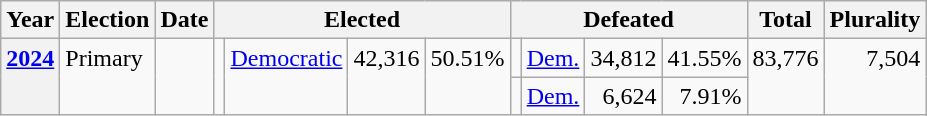<table class=wikitable>
<tr>
<th>Year</th>
<th>Election</th>
<th>Date</th>
<th ! colspan="4">Elected</th>
<th ! colspan="4">Defeated</th>
<th>Total</th>
<th>Plurality</th>
</tr>
<tr>
<th rowspan="2" valign="top"><a href='#'>2024</a></th>
<td rowspan="2" valign="top">Primary</td>
<td rowspan="2" valign="top"></td>
<td rowspan="2" valign="top"></td>
<td rowspan="2" valign="top" ><a href='#'>Democratic</a></td>
<td rowspan="2" valign="top" align="right">42,316</td>
<td rowspan="2" valign="top" align="right">50.51%</td>
<td valign="top"></td>
<td valign="top" ><a href='#'>Dem.</a></td>
<td valign="top" align="right">34,812</td>
<td valign="top" align="right">41.55%</td>
<td rowspan="2" valign="top" align="right">83,776</td>
<td rowspan="2" valign="top" align="right">7,504</td>
</tr>
<tr>
<td valign="top"></td>
<td valign="top" ><a href='#'>Dem.</a></td>
<td valign="top" align="right">6,624</td>
<td valign="top" align="right">7.91%</td>
</tr>
</table>
